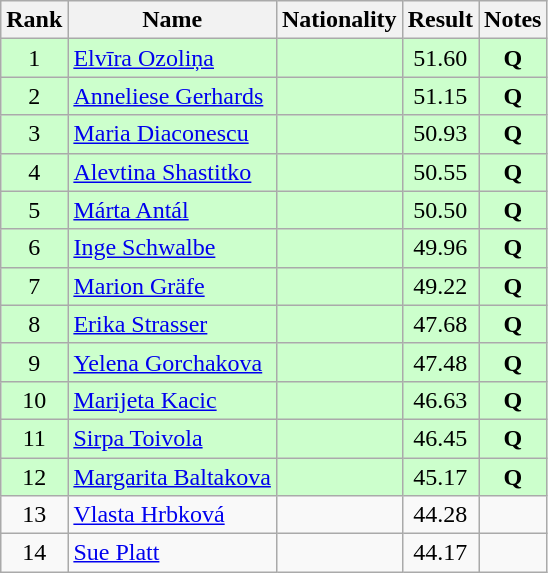<table class="wikitable sortable" style="text-align:center">
<tr>
<th>Rank</th>
<th>Name</th>
<th>Nationality</th>
<th>Result</th>
<th>Notes</th>
</tr>
<tr bgcolor=ccffcc>
<td>1</td>
<td align=left><a href='#'>Elvīra Ozoliņa</a></td>
<td align=left></td>
<td>51.60</td>
<td><strong>Q</strong></td>
</tr>
<tr bgcolor=ccffcc>
<td>2</td>
<td align=left><a href='#'>Anneliese Gerhards</a></td>
<td align=left></td>
<td>51.15</td>
<td><strong>Q</strong></td>
</tr>
<tr bgcolor=ccffcc>
<td>3</td>
<td align=left><a href='#'>Maria Diaconescu</a></td>
<td align=left></td>
<td>50.93</td>
<td><strong>Q</strong></td>
</tr>
<tr bgcolor=ccffcc>
<td>4</td>
<td align=left><a href='#'>Alevtina Shastitko</a></td>
<td align=left></td>
<td>50.55</td>
<td><strong>Q</strong></td>
</tr>
<tr bgcolor=ccffcc>
<td>5</td>
<td align=left><a href='#'>Márta Antál</a></td>
<td align=left></td>
<td>50.50</td>
<td><strong>Q</strong></td>
</tr>
<tr bgcolor=ccffcc>
<td>6</td>
<td align=left><a href='#'>Inge Schwalbe</a></td>
<td align=left></td>
<td>49.96</td>
<td><strong>Q</strong></td>
</tr>
<tr bgcolor=ccffcc>
<td>7</td>
<td align=left><a href='#'>Marion Gräfe</a></td>
<td align=left></td>
<td>49.22</td>
<td><strong>Q</strong></td>
</tr>
<tr bgcolor=ccffcc>
<td>8</td>
<td align=left><a href='#'>Erika Strasser</a></td>
<td align=left></td>
<td>47.68</td>
<td><strong>Q</strong></td>
</tr>
<tr bgcolor=ccffcc>
<td>9</td>
<td align=left><a href='#'>Yelena Gorchakova</a></td>
<td align=left></td>
<td>47.48</td>
<td><strong>Q</strong></td>
</tr>
<tr bgcolor=ccffcc>
<td>10</td>
<td align=left><a href='#'>Marijeta Kacic</a></td>
<td align=left></td>
<td>46.63</td>
<td><strong>Q</strong></td>
</tr>
<tr bgcolor=ccffcc>
<td>11</td>
<td align=left><a href='#'>Sirpa Toivola</a></td>
<td align=left></td>
<td>46.45</td>
<td><strong>Q</strong></td>
</tr>
<tr bgcolor=ccffcc>
<td>12</td>
<td align=left><a href='#'>Margarita Baltakova</a></td>
<td align=left></td>
<td>45.17</td>
<td><strong>Q</strong></td>
</tr>
<tr>
<td>13</td>
<td align=left><a href='#'>Vlasta Hrbková</a></td>
<td align=left></td>
<td>44.28</td>
<td></td>
</tr>
<tr>
<td>14</td>
<td align=left><a href='#'>Sue Platt</a></td>
<td align=left></td>
<td>44.17</td>
<td></td>
</tr>
</table>
